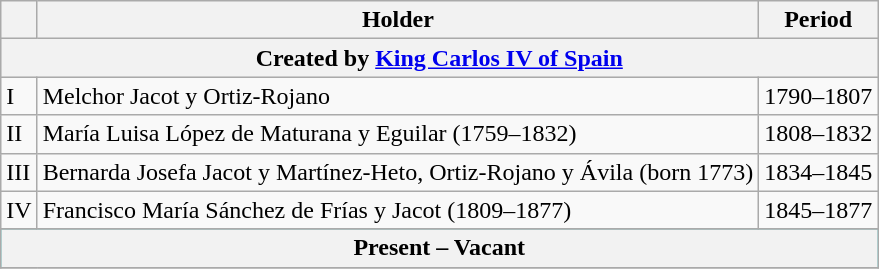<table class="wikitable">
<tr>
<th></th>
<th>Holder</th>
<th>Period</th>
</tr>
<tr bgcolor="#dddddd" |>
<th colspan="3">Created by <a href='#'>King Carlos IV of Spain</a></th>
</tr>
<tr>
<td>I</td>
<td>Melchor Jacot y Ortiz-Rojano</td>
<td>1790–1807</td>
</tr>
<tr>
<td>II</td>
<td>María Luisa López de Maturana y Eguilar (1759–1832)</td>
<td>1808–1832</td>
</tr>
<tr>
<td>III</td>
<td>Bernarda Josefa Jacot y Martínez-Heto, Ortiz-Rojano y Ávila (born 1773)</td>
<td>1834–1845</td>
</tr>
<tr>
<td>IV</td>
<td>Francisco María Sánchez de Frías y Jacot (1809–1877)</td>
<td>1845–1877</td>
</tr>
<tr>
</tr>
<tr bgcolor=·#dddddd">
<th colspan="3">Present – Vacant</th>
</tr>
<tr>
</tr>
</table>
